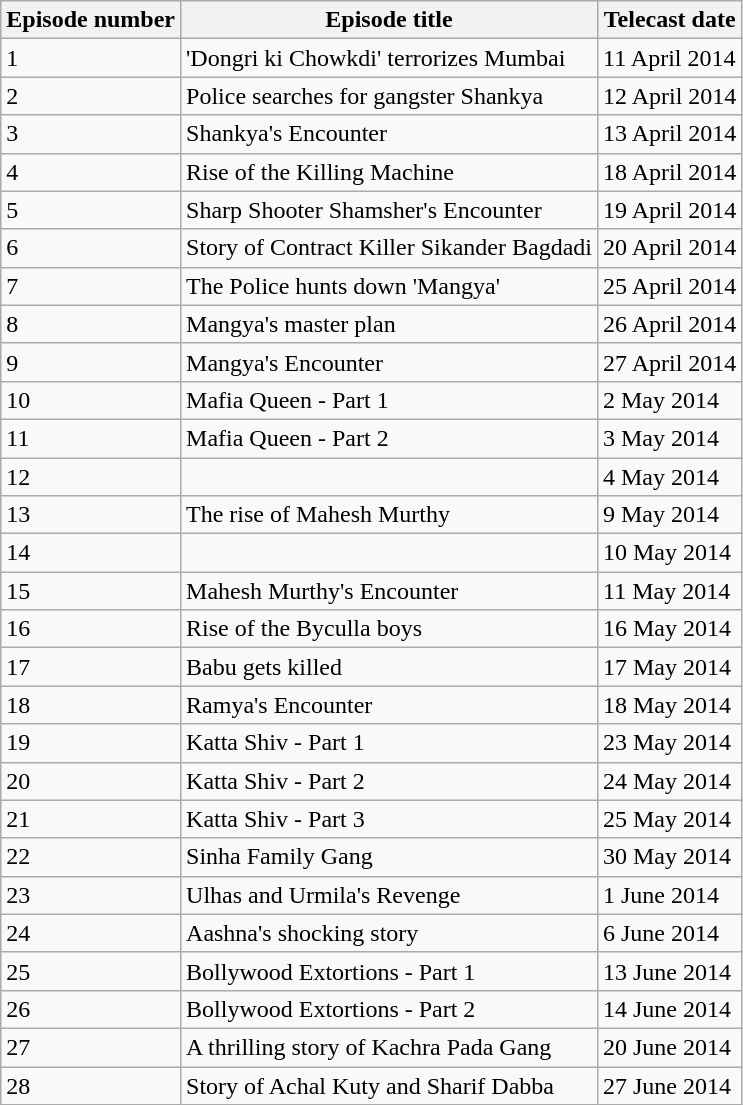<table class="wikitable">
<tr>
<th>Episode number</th>
<th>Episode title</th>
<th>Telecast date</th>
</tr>
<tr>
<td>1</td>
<td>'Dongri ki Chowkdi' terrorizes Mumbai</td>
<td>11 April 2014</td>
</tr>
<tr>
<td>2</td>
<td>Police searches for gangster Shankya</td>
<td>12 April 2014</td>
</tr>
<tr>
<td>3</td>
<td>Shankya's Encounter</td>
<td>13 April 2014</td>
</tr>
<tr>
<td>4</td>
<td>Rise of the Killing Machine</td>
<td>18 April 2014</td>
</tr>
<tr>
<td>5</td>
<td>Sharp Shooter Shamsher's Encounter</td>
<td>19 April 2014</td>
</tr>
<tr>
<td>6</td>
<td>Story of Contract Killer Sikander Bagdadi</td>
<td>20 April 2014</td>
</tr>
<tr>
<td>7</td>
<td>The Police hunts down 'Mangya'</td>
<td>25 April 2014</td>
</tr>
<tr>
<td>8</td>
<td>Mangya's master plan</td>
<td>26 April 2014</td>
</tr>
<tr>
<td>9</td>
<td>Mangya's Encounter</td>
<td>27 April 2014</td>
</tr>
<tr>
<td>10</td>
<td>Mafia Queen - Part 1</td>
<td>2 May 2014</td>
</tr>
<tr>
<td>11</td>
<td>Mafia Queen - Part 2</td>
<td>3 May 2014</td>
</tr>
<tr>
<td>12</td>
<td></td>
<td>4 May 2014</td>
</tr>
<tr>
<td>13</td>
<td>The rise of Mahesh Murthy</td>
<td>9 May 2014</td>
</tr>
<tr>
<td>14</td>
<td></td>
<td>10 May 2014</td>
</tr>
<tr>
<td>15</td>
<td>Mahesh Murthy's Encounter</td>
<td>11 May 2014</td>
</tr>
<tr>
<td>16</td>
<td>Rise of the Byculla boys</td>
<td>16 May 2014</td>
</tr>
<tr>
<td>17</td>
<td>Babu gets killed</td>
<td>17 May 2014</td>
</tr>
<tr>
<td>18</td>
<td>Ramya's Encounter</td>
<td>18 May 2014</td>
</tr>
<tr>
<td>19</td>
<td>Katta Shiv - Part 1</td>
<td>23 May 2014</td>
</tr>
<tr>
<td>20</td>
<td>Katta Shiv - Part 2</td>
<td>24 May 2014</td>
</tr>
<tr>
<td>21</td>
<td>Katta Shiv - Part 3</td>
<td>25 May 2014</td>
</tr>
<tr>
<td>22</td>
<td>Sinha Family Gang</td>
<td>30 May 2014</td>
</tr>
<tr>
<td>23</td>
<td>Ulhas and Urmila's Revenge</td>
<td>1 June 2014</td>
</tr>
<tr>
<td>24</td>
<td>Aashna's shocking story</td>
<td>6 June 2014</td>
</tr>
<tr>
<td>25</td>
<td>Bollywood Extortions - Part 1</td>
<td>13 June 2014</td>
</tr>
<tr>
<td>26</td>
<td>Bollywood Extortions - Part 2</td>
<td>14 June 2014</td>
</tr>
<tr>
<td>27</td>
<td>A thrilling story of Kachra Pada Gang</td>
<td>20 June 2014</td>
</tr>
<tr>
<td>28</td>
<td>Story of Achal Kuty and Sharif Dabba</td>
<td>27 June 2014</td>
</tr>
</table>
